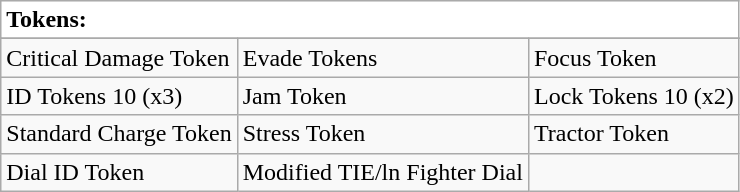<table class="wikitable" style="text-align: left;">
<tr style="background:#ffffff;"color:black;">
<td colspan="3"><strong>Tokens:</strong></td>
</tr>
<tr style="background:#f0f0f0;">
</tr>
<tr>
<td>Critical Damage Token</td>
<td>Evade Tokens</td>
<td>Focus Token</td>
</tr>
<tr>
<td>ID Tokens 10 (x3)</td>
<td>Jam Token</td>
<td>Lock Tokens 10 (x2)</td>
</tr>
<tr>
<td>Standard Charge Token</td>
<td>Stress Token</td>
<td>Tractor Token</td>
</tr>
<tr>
<td>Dial ID Token</td>
<td>Modified TIE/ln Fighter Dial</td>
<td></td>
</tr>
</table>
